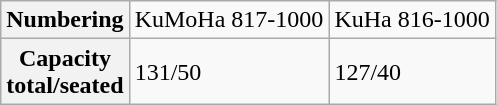<table class="wikitable">
<tr>
<th>Numbering</th>
<td>KuMoHa 817-1000</td>
<td>KuHa 816-1000</td>
</tr>
<tr>
<th>Capacity<br>total/seated</th>
<td>131/50</td>
<td>127/40</td>
</tr>
</table>
